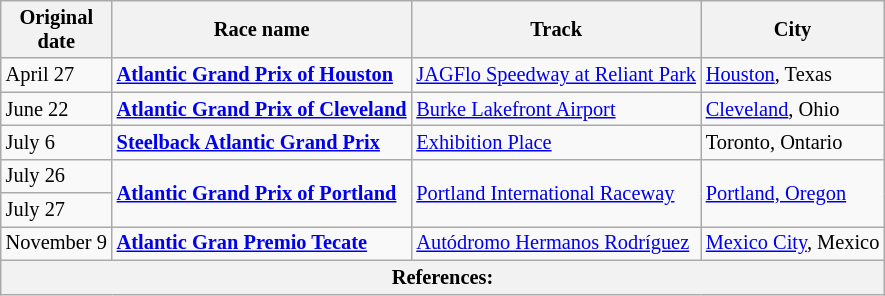<table class="wikitable" style="font-size: 85%">
<tr>
<th>Original<br>date</th>
<th>Race name</th>
<th>Track</th>
<th>City</th>
</tr>
<tr>
<td>April 27</td>
<td><strong> <a href='#'>Atlantic Grand Prix of Houston</a></strong></td>
<td><a href='#'>JAGFlo Speedway at Reliant Park</a></td>
<td><a href='#'>Houston</a>, Texas</td>
</tr>
<tr>
<td>June 22</td>
<td><strong> <a href='#'>Atlantic Grand Prix of Cleveland</a></strong></td>
<td><a href='#'>Burke Lakefront Airport</a></td>
<td><a href='#'>Cleveland</a>, Ohio</td>
</tr>
<tr>
<td>July 6</td>
<td><strong> <a href='#'>Steelback Atlantic Grand Prix</a></strong></td>
<td><a href='#'>Exhibition Place</a></td>
<td>Toronto, Ontario</td>
</tr>
<tr>
<td>July 26</td>
<td rowspan="2"><strong> <a href='#'>Atlantic Grand Prix of Portland</a></strong></td>
<td rowspan="2"><a href='#'>Portland International Raceway</a></td>
<td rowspan="2"><a href='#'>Portland, Oregon</a></td>
</tr>
<tr>
<td>July 27</td>
</tr>
<tr>
<td>November 9</td>
<td><strong> <a href='#'>Atlantic Gran Premio Tecate</a></strong></td>
<td><a href='#'>Autódromo Hermanos Rodríguez</a></td>
<td><a href='#'>Mexico City</a>, Mexico</td>
</tr>
<tr>
<th colspan="8">References:</th>
</tr>
</table>
